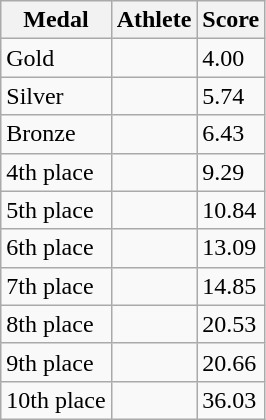<table class="wikitable">
<tr>
<th>Medal</th>
<th>Athlete</th>
<th>Score</th>
</tr>
<tr>
<td>Gold</td>
<td></td>
<td>4.00</td>
</tr>
<tr>
<td>Silver</td>
<td></td>
<td>5.74</td>
</tr>
<tr>
<td>Bronze</td>
<td></td>
<td>6.43</td>
</tr>
<tr>
<td>4th place</td>
<td></td>
<td>9.29</td>
</tr>
<tr>
<td>5th place</td>
<td></td>
<td>10.84</td>
</tr>
<tr>
<td>6th place</td>
<td></td>
<td>13.09</td>
</tr>
<tr>
<td>7th place</td>
<td></td>
<td>14.85</td>
</tr>
<tr>
<td>8th place</td>
<td></td>
<td>20.53</td>
</tr>
<tr>
<td>9th place</td>
<td></td>
<td>20.66</td>
</tr>
<tr>
<td>10th place</td>
<td></td>
<td>36.03</td>
</tr>
</table>
